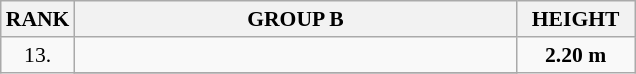<table class="wikitable" style="border-collapse: collapse; font-size: 90%;">
<tr>
<th>RANK</th>
<th style="width: 20em">GROUP B</th>
<th style="width: 5em">HEIGHT</th>
</tr>
<tr>
<td rowspan=3 align="center">13.</td>
<td></td>
<td rowspan=3 align="center"><strong>2.20 m</strong></td>
</tr>
<tr>
</tr>
</table>
